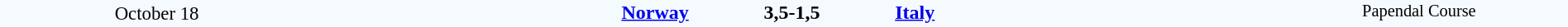<table style="width: 100%; background:#F5FAFF;" cellspacing="0">
<tr>
<td style=font-size:95% align=center rowspan=3 width=20%>October 18</td>
</tr>
<tr>
<td width=24% align=right><strong><a href='#'>Norway</a></strong> </td>
<td align=center width=13%><strong>3,5-1,5</strong></td>
<td width=24%> <strong><a href='#'>Italy</a></strong></td>
<td style=font-size:85% rowspan=3 valign=top align=center>Papendal Course</td>
</tr>
<tr style=font-size:85%>
<td align=right valign=top></td>
<td></td>
<td valign=top></td>
</tr>
</table>
